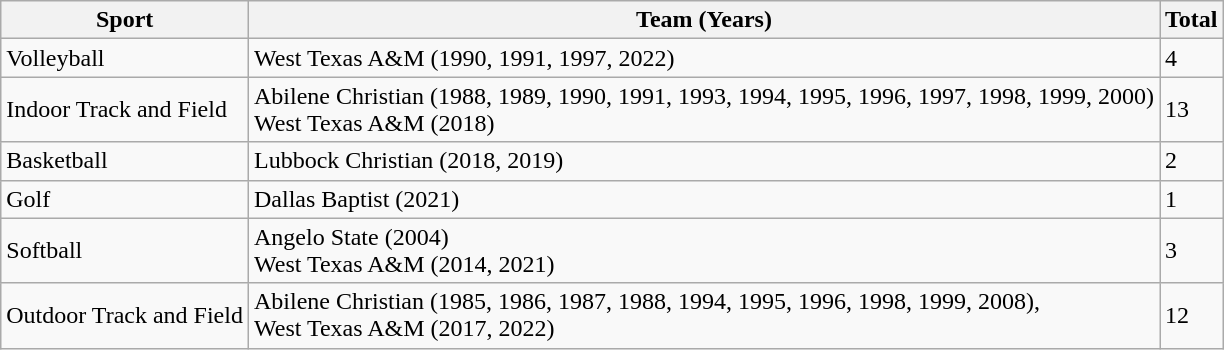<table class="wikitable">
<tr>
<th>Sport</th>
<th>Team (Years)</th>
<th>Total</th>
</tr>
<tr>
<td>Volleyball</td>
<td>West Texas A&M (1990, 1991, 1997, 2022)</td>
<td>4</td>
</tr>
<tr>
<td>Indoor Track and Field</td>
<td>Abilene Christian (1988, 1989, 1990, 1991, 1993, 1994, 1995, 1996, 1997, 1998, 1999, 2000) <br> West Texas A&M (2018)</td>
<td>13</td>
</tr>
<tr>
<td>Basketball</td>
<td>Lubbock Christian (2018, 2019)</td>
<td>2</td>
</tr>
<tr>
<td>Golf</td>
<td>Dallas Baptist (2021)</td>
<td>1</td>
</tr>
<tr>
<td>Softball</td>
<td>Angelo State (2004) <br> West Texas A&M (2014, 2021)</td>
<td>3</td>
</tr>
<tr>
<td>Outdoor Track and Field</td>
<td>Abilene Christian (1985, 1986, 1987, 1988, 1994, 1995, 1996, 1998, 1999, 2008), <br> West Texas A&M (2017, 2022)</td>
<td>12</td>
</tr>
</table>
